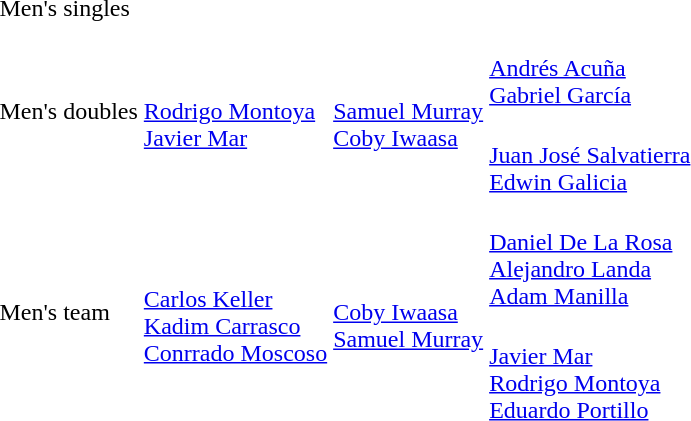<table>
<tr>
<td rowspan=2>Men's singles<br></td>
<td rowspan=2></td>
<td rowspan=2></td>
<td></td>
</tr>
<tr>
<td></td>
</tr>
<tr>
<td rowspan=2>Men's doubles<br></td>
<td rowspan=2><br><a href='#'>Rodrigo Montoya</a><br><a href='#'>Javier Mar</a></td>
<td rowspan=2><br><a href='#'>Samuel Murray</a><br><a href='#'>Coby Iwaasa</a></td>
<td><br><a href='#'>Andrés Acuña</a><br><a href='#'>Gabriel García</a></td>
</tr>
<tr>
<td><br><a href='#'>Juan José Salvatierra</a><br><a href='#'>Edwin Galicia</a></td>
</tr>
<tr>
<td rowspan=2>Men's team<br></td>
<td rowspan=2><br> <a href='#'>Carlos Keller</a> <br><a href='#'>Kadim Carrasco</a><br><a href='#'>Conrrado Moscoso</a></td>
<td rowspan=2><br> <a href='#'>Coby Iwaasa</a><br><a href='#'>Samuel Murray</a></td>
<td><br> <a href='#'>Daniel De La Rosa</a><br><a href='#'>Alejandro Landa</a><br><a href='#'>Adam Manilla</a></td>
</tr>
<tr>
<td><br> <a href='#'>Javier Mar</a> <br><a href='#'>Rodrigo Montoya</a><br><a href='#'>Eduardo Portillo</a></td>
</tr>
</table>
